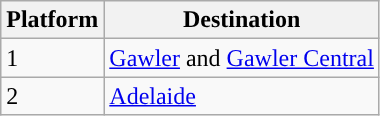<table class="wikitable">
<tr>
<th>Platform</th>
<th>Destination</th>
</tr>
<tr>
<td style="background:#"><span>1</span></td>
<td><a href='#'>Gawler</a> and <a href='#'>Gawler Central</a></td>
</tr>
<tr>
<td style="background:#"><span>2</span></td>
<td><a href='#'>Adelaide</a></td>
</tr>
</table>
